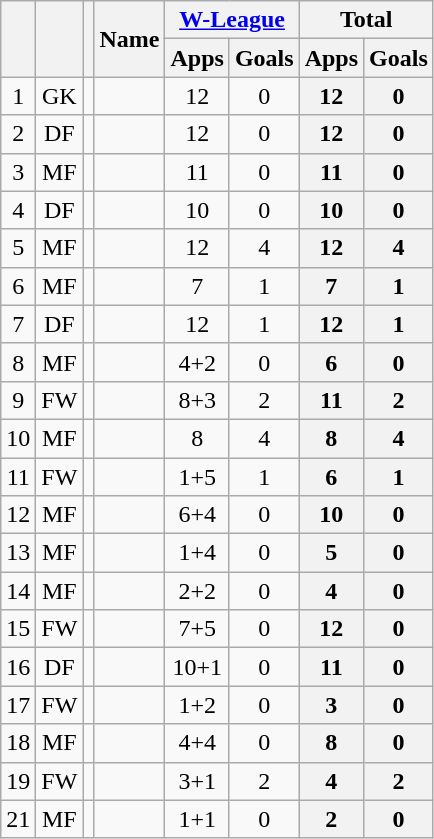<table class="wikitable sortable" style="text-align:center;">
<tr>
<th rowspan="2"></th>
<th rowspan="2"></th>
<th rowspan="2"></th>
<th rowspan="2">Name</th>
<th colspan="2"><a href='#'>W-League</a></th>
<th colspan="2">Total</th>
</tr>
<tr>
<th>Apps</th>
<th>Goals</th>
<th>Apps</th>
<th>Goals</th>
</tr>
<tr>
<td>1</td>
<td>GK</td>
<td></td>
<td align="left"><br></td>
<td>12</td>
<td>0<br></td>
<th>12</th>
<th>0</th>
</tr>
<tr>
<td>2</td>
<td>DF</td>
<td></td>
<td align="left"><br></td>
<td>12</td>
<td>0<br></td>
<th>12</th>
<th>0</th>
</tr>
<tr>
<td>3</td>
<td>MF</td>
<td></td>
<td align="left"><br></td>
<td>11</td>
<td>0<br></td>
<th>11</th>
<th>0</th>
</tr>
<tr>
<td>4</td>
<td>DF</td>
<td></td>
<td align="left"><br></td>
<td>10</td>
<td>0<br></td>
<th>10</th>
<th>0</th>
</tr>
<tr>
<td>5</td>
<td>MF</td>
<td></td>
<td align="left"><br></td>
<td>12</td>
<td>4<br></td>
<th>12</th>
<th>4</th>
</tr>
<tr>
<td>6</td>
<td>MF</td>
<td></td>
<td align="left"><br></td>
<td>7</td>
<td>1<br></td>
<th>7</th>
<th>1</th>
</tr>
<tr>
<td>7</td>
<td>DF</td>
<td></td>
<td align="left"><br></td>
<td>12</td>
<td>1<br></td>
<th>12</th>
<th>1</th>
</tr>
<tr>
<td>8</td>
<td>MF</td>
<td></td>
<td align="left"><br></td>
<td>4+2</td>
<td>0<br></td>
<th>6</th>
<th>0</th>
</tr>
<tr>
<td>9</td>
<td>FW</td>
<td></td>
<td align="left"><br></td>
<td>8+3</td>
<td>2<br></td>
<th>11</th>
<th>2</th>
</tr>
<tr>
<td>10</td>
<td>MF</td>
<td></td>
<td align="left"><br></td>
<td>8</td>
<td>4<br></td>
<th>8</th>
<th>4</th>
</tr>
<tr>
<td>11</td>
<td>FW</td>
<td></td>
<td align="left"><br></td>
<td>1+5</td>
<td>1<br></td>
<th>6</th>
<th>1</th>
</tr>
<tr>
<td>12</td>
<td>MF</td>
<td></td>
<td align="left"><br></td>
<td>6+4</td>
<td>0<br></td>
<th>10</th>
<th>0</th>
</tr>
<tr>
<td>13</td>
<td>MF</td>
<td></td>
<td align="left"><br></td>
<td>1+4</td>
<td>0<br></td>
<th>5</th>
<th>0</th>
</tr>
<tr>
<td>14</td>
<td>MF</td>
<td></td>
<td align="left"><br></td>
<td>2+2</td>
<td>0<br></td>
<th>4</th>
<th>0</th>
</tr>
<tr>
<td>15</td>
<td>FW</td>
<td></td>
<td align="left"><br></td>
<td>7+5</td>
<td>0<br></td>
<th>12</th>
<th>0</th>
</tr>
<tr>
<td>16</td>
<td>DF</td>
<td></td>
<td align="left"><br></td>
<td>10+1</td>
<td>0<br></td>
<th>11</th>
<th>0</th>
</tr>
<tr>
<td>17</td>
<td>FW</td>
<td></td>
<td align="left"><br></td>
<td>1+2</td>
<td>0<br></td>
<th>3</th>
<th>0</th>
</tr>
<tr>
<td>18</td>
<td>MF</td>
<td></td>
<td align="left"><br></td>
<td>4+4</td>
<td>0<br></td>
<th>8</th>
<th>0</th>
</tr>
<tr>
<td>19</td>
<td>FW</td>
<td></td>
<td align="left"><br></td>
<td>3+1</td>
<td>2<br></td>
<th>4</th>
<th>2</th>
</tr>
<tr>
<td>21</td>
<td>MF</td>
<td></td>
<td align="left"><br></td>
<td>1+1</td>
<td>0<br></td>
<th>2</th>
<th>0</th>
</tr>
</table>
